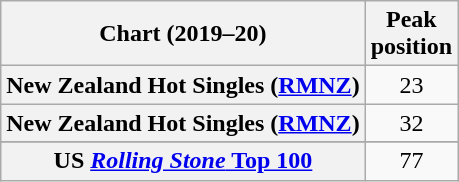<table class="wikitable sortable plainrowheaders" style="text-align:center">
<tr>
<th scope="col">Chart (2019–20)</th>
<th scope="col">Peak<br>position</th>
</tr>
<tr>
<th scope="row">New Zealand Hot Singles (<a href='#'>RMNZ</a>)</th>
<td>23</td>
</tr>
<tr>
<th scope="row">New Zealand Hot Singles (<a href='#'>RMNZ</a>)<br></th>
<td>32</td>
</tr>
<tr>
</tr>
<tr>
</tr>
<tr>
</tr>
<tr>
<th scope="row">US <a href='#'><em>Rolling Stone</em> Top 100</a></th>
<td>77</td>
</tr>
</table>
